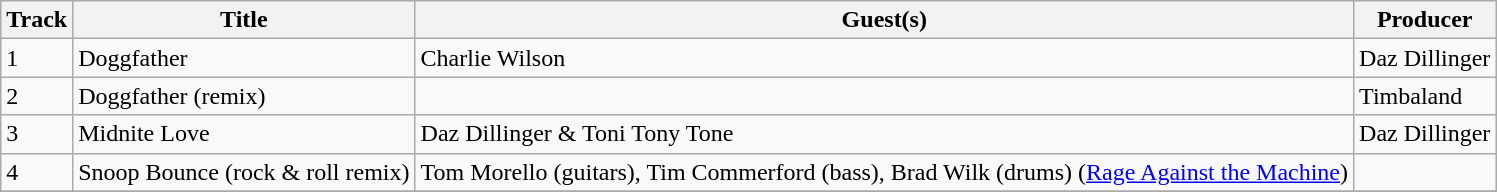<table class="wikitable" border="1">
<tr>
<th>Track</th>
<th>Title</th>
<th>Guest(s)</th>
<th>Producer</th>
</tr>
<tr>
<td>1</td>
<td>Doggfather</td>
<td>Charlie Wilson</td>
<td>Daz Dillinger</td>
</tr>
<tr>
<td>2</td>
<td>Doggfather (remix)</td>
<td></td>
<td>Timbaland</td>
</tr>
<tr>
<td>3</td>
<td>Midnite Love</td>
<td>Daz Dillinger & Toni Tony Tone</td>
<td>Daz Dillinger</td>
</tr>
<tr>
<td>4</td>
<td>Snoop Bounce (rock & roll remix)</td>
<td>Tom Morello (guitars), Tim Commerford (bass), Brad Wilk (drums) (<a href='#'>Rage Against the Machine</a>)</td>
<td></td>
</tr>
<tr>
</tr>
</table>
